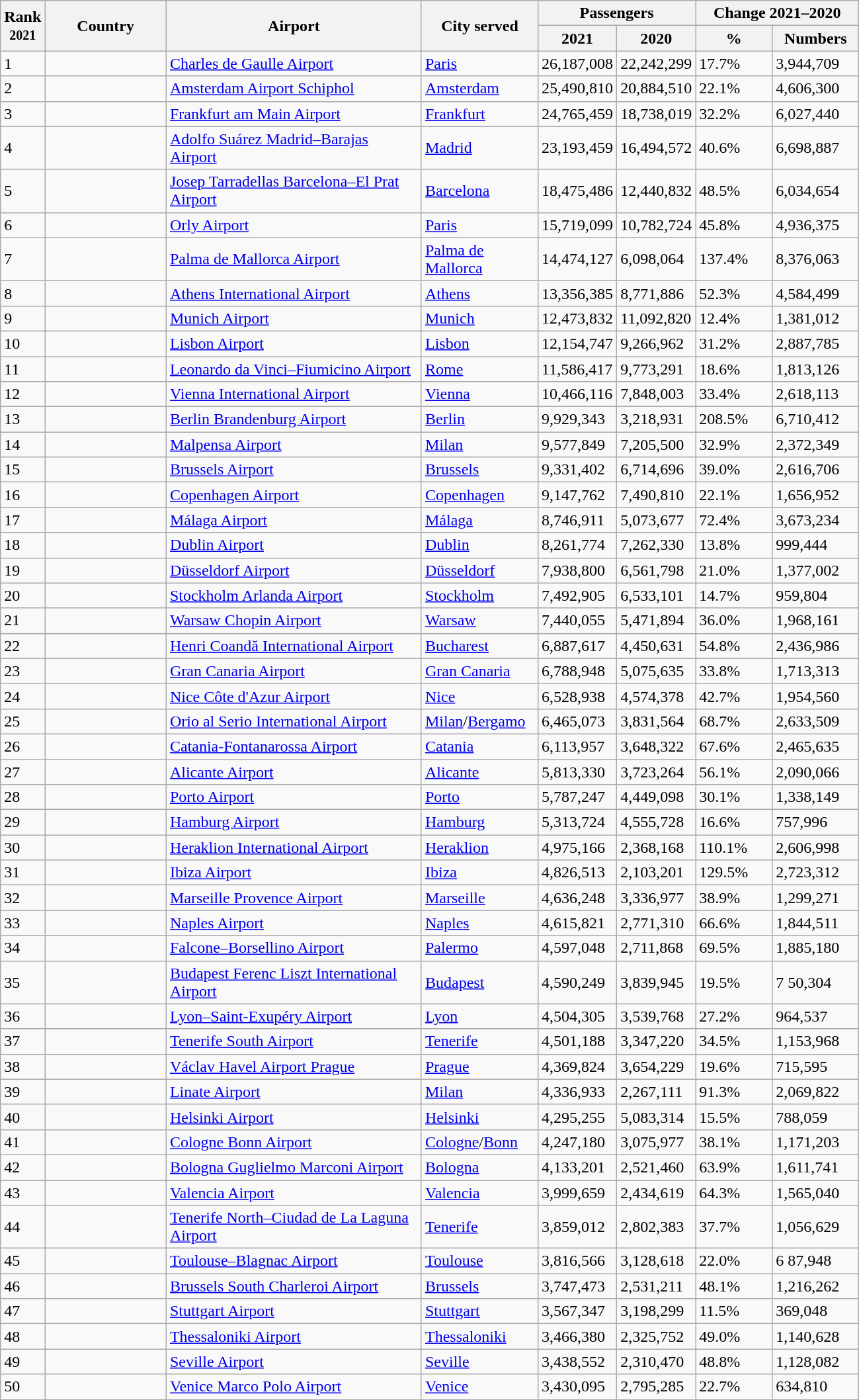<table class="wikitable sortable">
<tr>
<th rowspan=2>Rank<br><small>2021</small></th>
<th rowspan=2 style="width:115px;">Country</th>
<th rowspan=2 style="width:250px;">Airport</th>
<th rowspan=2 style="width:110px;">City served</th>
<th colspan=2>Passengers</th>
<th colspan=2>Change 2021–2020</th>
</tr>
<tr>
<th>2021</th>
<th>2020</th>
<th style="width:70px;">%</th>
<th style="width:80px;">Numbers</th>
</tr>
<tr>
<td>1</td>
<td></td>
<td><a href='#'>Charles de Gaulle Airport</a></td>
<td><a href='#'>Paris</a></td>
<td>26,187,008</td>
<td>22,242,299</td>
<td> 17.7%</td>
<td> 3,944,709</td>
</tr>
<tr>
<td>2</td>
<td></td>
<td><a href='#'>Amsterdam Airport Schiphol</a></td>
<td><a href='#'>Amsterdam</a></td>
<td>25,490,810</td>
<td>20,884,510</td>
<td> 22.1%</td>
<td> 4,606,300</td>
</tr>
<tr>
<td>3</td>
<td></td>
<td><a href='#'>Frankfurt am Main Airport</a></td>
<td><a href='#'>Frankfurt</a></td>
<td>24,765,459</td>
<td>18,738,019</td>
<td> 32.2%</td>
<td> 6,027,440</td>
</tr>
<tr>
<td>4</td>
<td></td>
<td><a href='#'>Adolfo Suárez Madrid–Barajas Airport</a></td>
<td><a href='#'>Madrid</a></td>
<td>23,193,459</td>
<td>16,494,572</td>
<td> 40.6%</td>
<td> 6,698,887</td>
</tr>
<tr>
<td>5</td>
<td></td>
<td><a href='#'>Josep Tarradellas Barcelona–El Prat Airport</a></td>
<td><a href='#'>Barcelona</a></td>
<td>18,475,486</td>
<td>12,440,832</td>
<td> 48.5%</td>
<td> 6,034,654</td>
</tr>
<tr>
<td>6</td>
<td></td>
<td><a href='#'>Orly Airport</a></td>
<td><a href='#'>Paris</a></td>
<td>15,719,099</td>
<td>10,782,724</td>
<td> 45.8%</td>
<td> 4,936,375</td>
</tr>
<tr>
<td>7</td>
<td></td>
<td><a href='#'>Palma de Mallorca Airport</a></td>
<td><a href='#'>Palma de Mallorca</a></td>
<td>14,474,127</td>
<td>6,098,064</td>
<td> 137.4%</td>
<td> 8,376,063</td>
</tr>
<tr>
<td>8</td>
<td></td>
<td><a href='#'>Athens International Airport</a></td>
<td><a href='#'>Athens</a></td>
<td>13,356,385</td>
<td>8,771,886</td>
<td> 52.3%</td>
<td> 4,584,499</td>
</tr>
<tr>
<td>9</td>
<td></td>
<td><a href='#'>Munich Airport</a></td>
<td><a href='#'>Munich</a></td>
<td>12,473,832</td>
<td>11,092,820</td>
<td> 12.4%</td>
<td> 1,381,012</td>
</tr>
<tr>
<td>10</td>
<td></td>
<td><a href='#'>Lisbon Airport</a></td>
<td><a href='#'>Lisbon</a></td>
<td>12,154,747</td>
<td>9,266,962</td>
<td> 31.2%</td>
<td> 2,887,785</td>
</tr>
<tr>
<td>11</td>
<td></td>
<td><a href='#'>Leonardo da Vinci–Fiumicino Airport</a></td>
<td><a href='#'>Rome</a></td>
<td>11,586,417</td>
<td>9,773,291</td>
<td> 18.6%</td>
<td> 1,813,126</td>
</tr>
<tr>
<td>12</td>
<td></td>
<td><a href='#'>Vienna International Airport</a></td>
<td><a href='#'>Vienna</a></td>
<td>10,466,116</td>
<td>7,848,003</td>
<td> 33.4%</td>
<td> 2,618,113</td>
</tr>
<tr>
<td>13</td>
<td></td>
<td><a href='#'>Berlin Brandenburg Airport</a></td>
<td><a href='#'>Berlin</a></td>
<td>9,929,343</td>
<td>3,218,931</td>
<td> 208.5%</td>
<td> 6,710,412</td>
</tr>
<tr>
<td>14</td>
<td></td>
<td><a href='#'>Malpensa Airport</a></td>
<td><a href='#'>Milan</a></td>
<td>9,577,849</td>
<td>7,205,500</td>
<td> 32.9%</td>
<td> 2,372,349</td>
</tr>
<tr>
<td>15</td>
<td></td>
<td><a href='#'>Brussels Airport</a></td>
<td><a href='#'>Brussels</a></td>
<td>9,331,402</td>
<td>6,714,696</td>
<td> 39.0%</td>
<td> 2,616,706</td>
</tr>
<tr>
<td>16</td>
<td></td>
<td><a href='#'>Copenhagen Airport</a></td>
<td><a href='#'>Copenhagen</a></td>
<td>9,147,762</td>
<td>7,490,810</td>
<td> 22.1%</td>
<td> 1,656,952</td>
</tr>
<tr>
<td>17</td>
<td></td>
<td><a href='#'>Málaga Airport</a></td>
<td><a href='#'>Málaga</a></td>
<td>8,746,911</td>
<td>5,073,677</td>
<td> 72.4%</td>
<td> 3,673,234</td>
</tr>
<tr>
<td>18</td>
<td></td>
<td><a href='#'>Dublin Airport</a></td>
<td><a href='#'>Dublin</a></td>
<td>8,261,774</td>
<td>7,262,330</td>
<td> 13.8%</td>
<td> 999,444</td>
</tr>
<tr>
<td>19</td>
<td></td>
<td><a href='#'>Düsseldorf Airport</a></td>
<td><a href='#'>Düsseldorf</a></td>
<td>7,938,800</td>
<td>6,561,798</td>
<td> 21.0%</td>
<td> 1,377,002</td>
</tr>
<tr>
<td>20</td>
<td></td>
<td><a href='#'>Stockholm Arlanda Airport</a></td>
<td><a href='#'>Stockholm</a></td>
<td>7,492,905</td>
<td>6,533,101</td>
<td> 14.7%</td>
<td> 959,804</td>
</tr>
<tr>
<td>21</td>
<td></td>
<td><a href='#'>Warsaw Chopin Airport</a></td>
<td><a href='#'>Warsaw</a></td>
<td>7,440,055</td>
<td>5,471,894</td>
<td> 36.0%</td>
<td> 1,968,161</td>
</tr>
<tr>
<td>22</td>
<td></td>
<td><a href='#'>Henri Coandă International Airport</a></td>
<td><a href='#'>Bucharest</a></td>
<td>6,887,617</td>
<td>4,450,631</td>
<td> 54.8%</td>
<td> 2,436,986</td>
</tr>
<tr>
<td>23</td>
<td></td>
<td><a href='#'>Gran Canaria Airport</a></td>
<td><a href='#'>Gran Canaria</a></td>
<td>6,788,948</td>
<td>5,075,635</td>
<td> 33.8%</td>
<td>1,713,313</td>
</tr>
<tr>
<td>24</td>
<td></td>
<td><a href='#'>Nice Côte d'Azur Airport</a></td>
<td><a href='#'>Nice</a></td>
<td>6,528,938</td>
<td>4,574,378</td>
<td> 42.7%</td>
<td> 1,954,560</td>
</tr>
<tr>
<td>25</td>
<td></td>
<td><a href='#'>Orio al Serio International Airport</a></td>
<td><a href='#'>Milan</a>/<a href='#'>Bergamo</a></td>
<td>6,465,073</td>
<td>3,831,564</td>
<td> 68.7%</td>
<td> 2,633,509</td>
</tr>
<tr>
<td>26</td>
<td></td>
<td><a href='#'>Catania-Fontanarossa Airport</a></td>
<td><a href='#'>Catania</a></td>
<td>6,113,957</td>
<td>3,648,322</td>
<td> 67.6%</td>
<td> 2,465,635</td>
</tr>
<tr>
<td>27</td>
<td></td>
<td><a href='#'>Alicante Airport</a></td>
<td><a href='#'>Alicante</a></td>
<td>5,813,330</td>
<td>3,723,264</td>
<td> 56.1%</td>
<td> 2,090,066</td>
</tr>
<tr>
<td>28</td>
<td></td>
<td><a href='#'>Porto Airport</a></td>
<td><a href='#'>Porto</a></td>
<td>5,787,247</td>
<td>4,449,098</td>
<td> 30.1%</td>
<td> 1,338,149</td>
</tr>
<tr>
<td>29</td>
<td></td>
<td><a href='#'>Hamburg Airport</a></td>
<td><a href='#'>Hamburg</a></td>
<td>5,313,724</td>
<td>4,555,728</td>
<td> 16.6%</td>
<td> 757,996</td>
</tr>
<tr>
<td>30</td>
<td></td>
<td><a href='#'>Heraklion International Airport</a></td>
<td><a href='#'>Heraklion</a></td>
<td>4,975,166</td>
<td>2,368,168</td>
<td> 110.1%</td>
<td> 2,606,998</td>
</tr>
<tr>
<td>31</td>
<td></td>
<td><a href='#'>Ibiza Airport</a></td>
<td><a href='#'>Ibiza</a></td>
<td>4,826,513</td>
<td>2,103,201</td>
<td> 129.5%</td>
<td> 2,723,312</td>
</tr>
<tr>
<td>32</td>
<td></td>
<td><a href='#'>Marseille Provence Airport</a></td>
<td><a href='#'>Marseille</a></td>
<td>4,636,248</td>
<td>3,336,977</td>
<td> 38.9%</td>
<td>1,299,271</td>
</tr>
<tr>
<td>33</td>
<td></td>
<td><a href='#'>Naples Airport</a></td>
<td><a href='#'>Naples</a></td>
<td>4,615,821</td>
<td>2,771,310</td>
<td> 66.6%</td>
<td> 1,844,511</td>
</tr>
<tr>
<td>34</td>
<td></td>
<td><a href='#'>Falcone–Borsellino Airport</a></td>
<td><a href='#'>Palermo</a></td>
<td>4,597,048</td>
<td>2,711,868</td>
<td> 69.5%</td>
<td> 1,885,180</td>
</tr>
<tr>
<td>35</td>
<td></td>
<td><a href='#'>Budapest Ferenc Liszt International Airport</a></td>
<td><a href='#'>Budapest</a></td>
<td>4,590,249</td>
<td>3,839,945</td>
<td> 19.5%</td>
<td> 7 50,304</td>
</tr>
<tr>
<td>36</td>
<td></td>
<td><a href='#'>Lyon–Saint-Exupéry Airport</a></td>
<td><a href='#'>Lyon</a></td>
<td>4,504,305</td>
<td>3,539,768</td>
<td> 27.2%</td>
<td> 964,537</td>
</tr>
<tr>
<td>37</td>
<td></td>
<td><a href='#'>Tenerife South Airport</a></td>
<td><a href='#'>Tenerife</a></td>
<td>4,501,188</td>
<td>3,347,220</td>
<td> 34.5%</td>
<td> 1,153,968</td>
</tr>
<tr>
<td>38</td>
<td></td>
<td><a href='#'>Václav Havel Airport Prague</a></td>
<td><a href='#'>Prague</a></td>
<td>4,369,824</td>
<td>3,654,229</td>
<td>19.6%</td>
<td> 715,595</td>
</tr>
<tr>
<td>39</td>
<td></td>
<td><a href='#'>Linate Airport</a></td>
<td><a href='#'>Milan</a></td>
<td>4,336,933</td>
<td>2,267,111</td>
<td> 91.3%</td>
<td> 2,069,822</td>
</tr>
<tr>
<td>40</td>
<td></td>
<td><a href='#'>Helsinki Airport</a></td>
<td><a href='#'>Helsinki</a></td>
<td>4,295,255</td>
<td>5,083,314</td>
<td> 15.5%</td>
<td> 788,059</td>
</tr>
<tr>
<td>41</td>
<td></td>
<td><a href='#'>Cologne Bonn Airport</a></td>
<td><a href='#'>Cologne</a>/<a href='#'>Bonn</a></td>
<td>4,247,180</td>
<td>3,075,977</td>
<td> 38.1%</td>
<td> 1,171,203</td>
</tr>
<tr>
<td>42</td>
<td></td>
<td><a href='#'>Bologna Guglielmo Marconi Airport</a></td>
<td><a href='#'>Bologna</a></td>
<td>4,133,201</td>
<td>2,521,460</td>
<td> 63.9%</td>
<td> 1,611,741</td>
</tr>
<tr>
<td>43</td>
<td></td>
<td><a href='#'>Valencia Airport</a></td>
<td><a href='#'>Valencia</a></td>
<td>3,999,659</td>
<td>2,434,619</td>
<td> 64.3%</td>
<td> 1,565,040</td>
</tr>
<tr>
<td>44</td>
<td></td>
<td><a href='#'>Tenerife North–Ciudad de La Laguna Airport</a></td>
<td><a href='#'>Tenerife</a></td>
<td>3,859,012</td>
<td>2,802,383</td>
<td> 37.7%</td>
<td> 1,056,629</td>
</tr>
<tr>
<td>45</td>
<td></td>
<td><a href='#'>Toulouse–Blagnac Airport</a></td>
<td><a href='#'>Toulouse</a></td>
<td>3,816,566</td>
<td>3,128,618</td>
<td> 22.0%</td>
<td> 6 87,948</td>
</tr>
<tr>
<td>46</td>
<td></td>
<td><a href='#'>Brussels South Charleroi Airport</a></td>
<td><a href='#'>Brussels</a></td>
<td>3,747,473</td>
<td>2,531,211</td>
<td> 48.1%</td>
<td> 1,216,262</td>
</tr>
<tr>
<td>47</td>
<td></td>
<td><a href='#'>Stuttgart Airport</a></td>
<td><a href='#'>Stuttgart</a></td>
<td>3,567,347</td>
<td>3,198,299</td>
<td> 11.5%</td>
<td> 369,048</td>
</tr>
<tr>
<td>48</td>
<td></td>
<td><a href='#'>Thessaloniki Airport</a></td>
<td><a href='#'>Thessaloniki</a></td>
<td>3,466,380</td>
<td>2,325,752</td>
<td> 49.0%</td>
<td> 1,140,628</td>
</tr>
<tr>
<td>49</td>
<td></td>
<td><a href='#'>Seville Airport</a></td>
<td><a href='#'>Seville</a></td>
<td>3,438,552</td>
<td>2,310,470</td>
<td> 48.8%</td>
<td> 1,128,082</td>
</tr>
<tr>
<td>50</td>
<td></td>
<td><a href='#'>Venice Marco Polo Airport</a></td>
<td><a href='#'>Venice</a></td>
<td>3,430,095</td>
<td>2,795,285</td>
<td> 22.7%</td>
<td> 634,810</td>
</tr>
</table>
